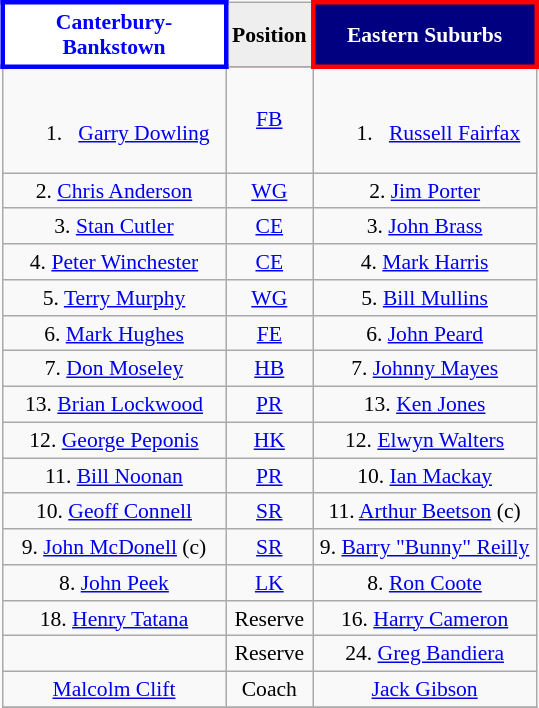<table align="right" class="wikitable" style="font-size:90%; margin-left:1em">
<tr bgcolor="#FF0033">
<th style="width:140px; border:3px solid blue; background: white; color: blue">Canterbury-Bankstown</th>
<th style="width:40px; text-align:center; background:#eee; color:black;">Position</th>
<th style="width:140px; border:3px solid red; background: navy; color: white">Eastern Suburbs</th>
</tr>
<tr align=center>
<td><br><ol><li><a href='#'>Garry Dowling</a></li></ol></td>
<td><a href='#'>FB</a></td>
<td><br><ol><li><a href='#'>Russell Fairfax</a></li></ol></td>
</tr>
<tr align=center>
<td>2. <a href='#'>Chris Anderson</a></td>
<td><a href='#'>WG</a></td>
<td>2. <a href='#'>Jim Porter</a></td>
</tr>
<tr align=center>
<td>3. <a href='#'>Stan Cutler</a></td>
<td><a href='#'>CE</a></td>
<td>3. <a href='#'>John Brass</a></td>
</tr>
<tr align=center>
<td>4. <a href='#'>Peter Winchester</a></td>
<td><a href='#'>CE</a></td>
<td>4. <a href='#'>Mark Harris</a></td>
</tr>
<tr align=center>
<td>5. <a href='#'>Terry Murphy</a></td>
<td><a href='#'>WG</a></td>
<td>5. <a href='#'>Bill Mullins</a></td>
</tr>
<tr align=center>
<td>6. <a href='#'>Mark Hughes</a></td>
<td><a href='#'>FE</a></td>
<td>6. <a href='#'>John Peard</a></td>
</tr>
<tr align=center>
<td>7. <a href='#'>Don Moseley</a></td>
<td><a href='#'>HB</a></td>
<td>7. <a href='#'>Johnny Mayes</a></td>
</tr>
<tr align=center>
<td>13. <a href='#'>Brian Lockwood</a></td>
<td><a href='#'>PR</a></td>
<td>13. <a href='#'>Ken Jones</a></td>
</tr>
<tr align=center>
<td>12. <a href='#'>George Peponis</a></td>
<td><a href='#'>HK</a></td>
<td>12. <a href='#'>Elwyn Walters</a></td>
</tr>
<tr align=center>
<td>11. <a href='#'>Bill Noonan</a></td>
<td><a href='#'>PR</a></td>
<td>10. <a href='#'>Ian Mackay</a></td>
</tr>
<tr align=center>
<td>10. <a href='#'>Geoff Connell</a></td>
<td><a href='#'>SR</a></td>
<td>11. <a href='#'>Arthur Beetson</a> (c)</td>
</tr>
<tr align=center>
<td>9. <a href='#'>John McDonell</a> (c)</td>
<td><a href='#'>SR</a></td>
<td>9. <a href='#'>Barry "Bunny" Reilly</a></td>
</tr>
<tr align=center>
<td>8. <a href='#'>John Peek</a></td>
<td><a href='#'>LK</a></td>
<td>8. <a href='#'>Ron Coote</a></td>
</tr>
<tr align=center>
<td>18. <a href='#'>Henry Tatana</a></td>
<td>Reserve</td>
<td>16. <a href='#'>Harry Cameron</a></td>
</tr>
<tr align=center>
<td></td>
<td>Reserve</td>
<td>24. <a href='#'>Greg Bandiera</a></td>
</tr>
<tr align=center>
<td><a href='#'>Malcolm Clift</a></td>
<td>Coach</td>
<td><a href='#'>Jack Gibson</a></td>
</tr>
<tr>
</tr>
</table>
